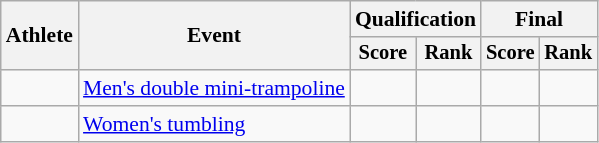<table class=wikitable style=font-size:90%;text-align:center>
<tr>
<th rowspan=2>Athlete</th>
<th rowspan=2>Event</th>
<th colspan=2>Qualification</th>
<th colspan=2>Final</th>
</tr>
<tr style=font-size:95%>
<th>Score</th>
<th>Rank</th>
<th>Score</th>
<th>Rank</th>
</tr>
<tr>
<td align=left></td>
<td align=left><a href='#'>Men's double mini-trampoline</a></td>
<td></td>
<td></td>
<td></td>
<td></td>
</tr>
<tr>
<td align=left></td>
<td align=left><a href='#'>Women's tumbling</a></td>
<td></td>
<td></td>
<td></td>
<td></td>
</tr>
</table>
